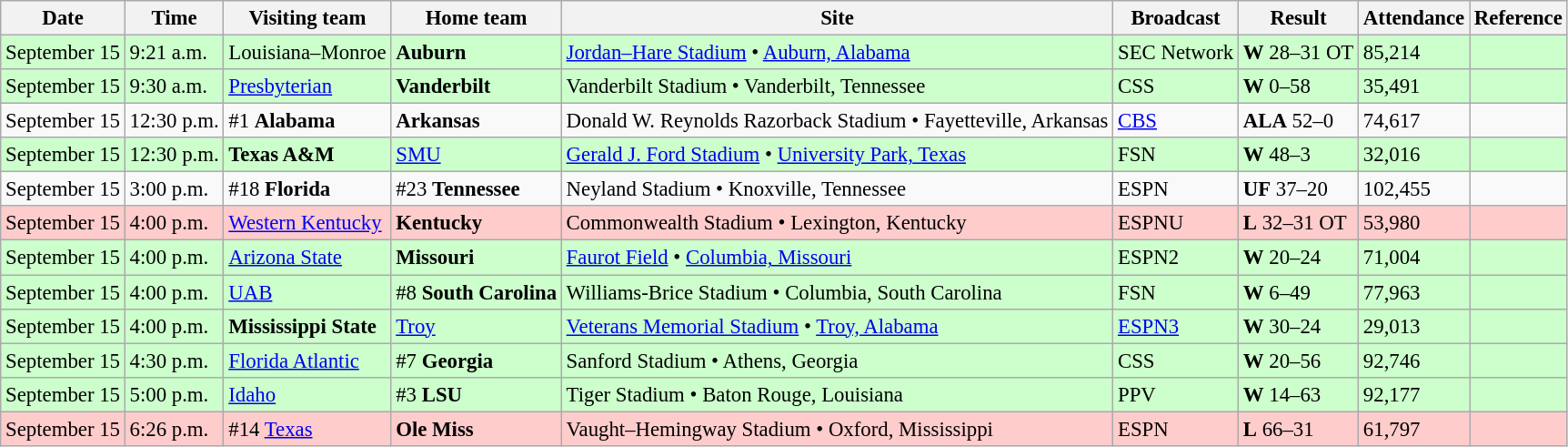<table class="wikitable" style="font-size:95%;">
<tr>
<th>Date</th>
<th>Time</th>
<th>Visiting team</th>
<th>Home team</th>
<th>Site</th>
<th>Broadcast</th>
<th>Result</th>
<th>Attendance</th>
<th class="unsortable">Reference</th>
</tr>
<tr bgcolor=ccffcc>
<td>September 15</td>
<td>9:21 a.m.</td>
<td>Louisiana–Monroe</td>
<td><strong>Auburn</strong></td>
<td><a href='#'>Jordan–Hare Stadium</a> • <a href='#'>Auburn, Alabama</a></td>
<td>SEC Network</td>
<td><strong>W</strong> 28–31 OT</td>
<td>85,214</td>
<td align="center"></td>
</tr>
<tr bgcolor=ccffcc>
<td>September 15</td>
<td>9:30 a.m.</td>
<td><a href='#'>Presbyterian</a></td>
<td><strong>Vanderbilt</strong></td>
<td>Vanderbilt Stadium • Vanderbilt, Tennessee</td>
<td>CSS</td>
<td><strong>W</strong> 0–58</td>
<td>35,491</td>
<td align="center"></td>
</tr>
<tr bgcolor=>
<td>September 15</td>
<td>12:30 p.m.</td>
<td>#1 <strong>Alabama</strong></td>
<td><strong>Arkansas</strong></td>
<td>Donald W. Reynolds Razorback Stadium • Fayetteville, Arkansas</td>
<td><a href='#'>CBS</a></td>
<td><strong>ALA</strong> 52–0</td>
<td>74,617</td>
<td align="center"></td>
</tr>
<tr bgcolor=ccffcc>
<td>September 15</td>
<td>12:30 p.m.</td>
<td><strong>Texas A&M</strong></td>
<td><a href='#'>SMU</a></td>
<td><a href='#'>Gerald J. Ford Stadium</a> • <a href='#'>University Park, Texas</a></td>
<td>FSN</td>
<td><strong>W</strong> 48–3</td>
<td>32,016</td>
<td align="center"></td>
</tr>
<tr bgcolor=>
<td>September 15</td>
<td>3:00 p.m.</td>
<td>#18 <strong>Florida</strong></td>
<td>#23 <strong>Tennessee</strong></td>
<td>Neyland Stadium • Knoxville, Tennessee</td>
<td>ESPN</td>
<td><strong>UF</strong> 37–20</td>
<td>102,455</td>
<td align="center"></td>
</tr>
<tr bgcolor=ffcccc>
<td>September 15</td>
<td>4:00 p.m.</td>
<td><a href='#'>Western Kentucky</a></td>
<td><strong>Kentucky</strong></td>
<td>Commonwealth Stadium • Lexington, Kentucky</td>
<td>ESPNU</td>
<td><strong>L</strong> 32–31 OT</td>
<td>53,980</td>
<td align="center"></td>
</tr>
<tr bgcolor=ccffcc>
<td>September 15</td>
<td>4:00 p.m.</td>
<td><a href='#'>Arizona State</a></td>
<td><strong>Missouri</strong></td>
<td><a href='#'>Faurot Field</a> • <a href='#'>Columbia, Missouri</a></td>
<td>ESPN2</td>
<td><strong>W</strong> 20–24</td>
<td>71,004</td>
<td align="center"></td>
</tr>
<tr bgcolor=ccffcc>
<td>September 15</td>
<td>4:00 p.m.</td>
<td><a href='#'>UAB</a></td>
<td>#8 <strong>South Carolina</strong></td>
<td>Williams-Brice Stadium • Columbia, South Carolina</td>
<td>FSN</td>
<td><strong>W</strong> 6–49</td>
<td>77,963</td>
<td align="center"></td>
</tr>
<tr bgcolor=ccffcc>
<td>September 15</td>
<td>4:00 p.m.</td>
<td><strong>Mississippi State</strong></td>
<td><a href='#'>Troy</a></td>
<td><a href='#'>Veterans Memorial Stadium</a> • <a href='#'>Troy, Alabama</a></td>
<td><a href='#'>ESPN3</a></td>
<td><strong>W</strong> 30–24</td>
<td>29,013</td>
<td align="center"></td>
</tr>
<tr bgcolor=ccffcc>
<td>September 15</td>
<td>4:30 p.m.</td>
<td><a href='#'>Florida Atlantic</a></td>
<td>#7 <strong>Georgia</strong></td>
<td>Sanford Stadium • Athens, Georgia</td>
<td>CSS</td>
<td><strong>W</strong> 20–56</td>
<td>92,746</td>
<td align="center"></td>
</tr>
<tr bgcolor=ccffcc>
<td>September 15</td>
<td>5:00 p.m.</td>
<td><a href='#'>Idaho</a></td>
<td>#3 <strong>LSU</strong></td>
<td>Tiger Stadium • Baton Rouge, Louisiana</td>
<td>PPV</td>
<td><strong>W</strong> 14–63</td>
<td>92,177</td>
<td align="center"></td>
</tr>
<tr bgcolor=ffcccc>
<td>September 15</td>
<td>6:26 p.m.</td>
<td>#14 <a href='#'>Texas</a></td>
<td><strong>Ole Miss</strong></td>
<td>Vaught–Hemingway Stadium • Oxford, Mississippi</td>
<td>ESPN</td>
<td><strong>L</strong> 66–31</td>
<td>61,797</td>
<td align="center"></td>
</tr>
</table>
